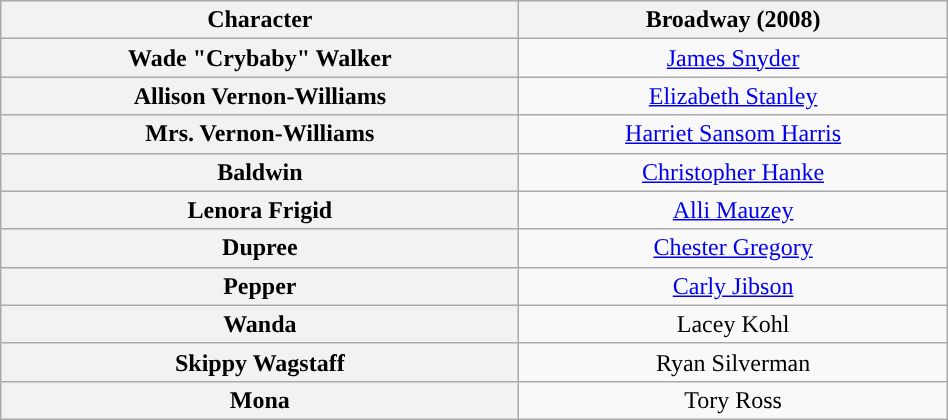<table class="wikitable" style="width:50%; text-align:center">
<tr>
<th scope="col">Character</th>
<th>Broadway (2008)</th>
</tr>
<tr>
<th>Wade "Crybaby" Walker</th>
<td colspan="1"><a href='#'>James Snyder</a></td>
</tr>
<tr>
<th>Allison Vernon-Williams</th>
<td colspan="1"><a href='#'>Elizabeth Stanley</a></td>
</tr>
<tr>
<th>Mrs. Vernon-Williams</th>
<td colspan="1”"><a href='#'>Harriet Sansom Harris</a></td>
</tr>
<tr>
<th>Baldwin</th>
<td colspan="1”"><a href='#'>Christopher Hanke</a></td>
</tr>
<tr>
<th>Lenora Frigid</th>
<td colspan="1"><a href='#'>Alli Mauzey</a></td>
</tr>
<tr>
<th>Dupree</th>
<td colspan="1"><a href='#'>Chester Gregory</a></td>
</tr>
<tr>
<th>Pepper</th>
<td colspan="1"><a href='#'>Carly Jibson</a></td>
</tr>
<tr>
<th>Wanda</th>
<td colspan="1">Lacey Kohl</td>
</tr>
<tr>
<th>Skippy Wagstaff</th>
<td colspan="1">Ryan Silverman</td>
</tr>
<tr>
<th>Mona</th>
<td colspan="1">Tory Ross</td>
</tr>
</table>
